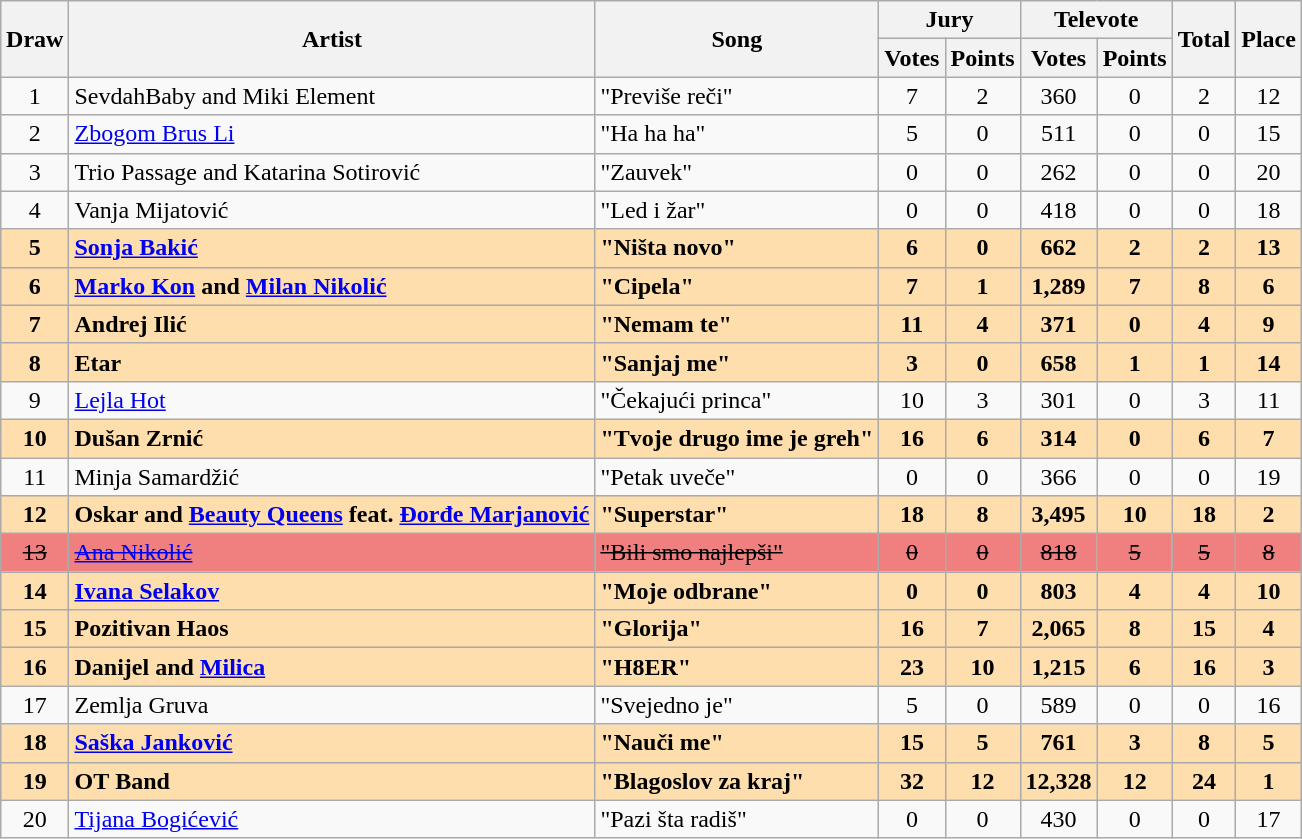<table class="sortable wikitable" style="margin: 1em auto 1em auto; text-align:center;">
<tr>
<th rowspan="2">Draw</th>
<th rowspan="2">Artist</th>
<th rowspan="2">Song</th>
<th colspan="2">Jury</th>
<th colspan="2">Televote</th>
<th rowspan="2">Total</th>
<th rowspan="2">Place</th>
</tr>
<tr>
<th>Votes</th>
<th>Points</th>
<th>Votes</th>
<th>Points</th>
</tr>
<tr>
<td>1</td>
<td align="left">SevdahBaby and Miki Element</td>
<td align="left">"Previše reči"</td>
<td>7</td>
<td>2</td>
<td>360</td>
<td>0</td>
<td>2</td>
<td>12</td>
</tr>
<tr>
<td>2</td>
<td align="left"><a href='#'>Zbogom Brus Li</a></td>
<td align="left">"Ha ha ha"</td>
<td>5</td>
<td>0</td>
<td>511</td>
<td>0</td>
<td>0</td>
<td>15</td>
</tr>
<tr>
<td>3</td>
<td align="left">Trio Passage and Katarina Sotirović</td>
<td align="left">"Zauvek"</td>
<td>0</td>
<td>0</td>
<td>262</td>
<td>0</td>
<td>0</td>
<td>20</td>
</tr>
<tr>
<td>4</td>
<td align="left">Vanja Mijatović</td>
<td align="left">"Led i žar"</td>
<td>0</td>
<td>0</td>
<td>418</td>
<td>0</td>
<td>0</td>
<td>18</td>
</tr>
<tr style="font-weight:bold; background:navajowhite; ">
<td>5</td>
<td align="left"><a href='#'>Sonja Bakić</a></td>
<td align="left">"Ništa novo"</td>
<td>6</td>
<td>0</td>
<td>662</td>
<td>2</td>
<td>2</td>
<td>13</td>
</tr>
<tr style="font-weight:bold; background:navajowhite; ">
<td>6</td>
<td align="left"><a href='#'>Marko Kon</a> and <a href='#'>Milan Nikolić</a></td>
<td align="left">"Cipela"</td>
<td>7</td>
<td>1</td>
<td>1,289</td>
<td>7</td>
<td>8</td>
<td>6</td>
</tr>
<tr style="font-weight:bold; background:navajowhite; ">
<td>7</td>
<td align="left">Andrej Ilić</td>
<td align="left">"Nemam te"</td>
<td>11</td>
<td>4</td>
<td>371</td>
<td>0</td>
<td>4</td>
<td>9</td>
</tr>
<tr style="font-weight:bold; background:navajowhite; ">
<td>8</td>
<td align="left">Etar</td>
<td align="left">"Sanjaj me"</td>
<td>3</td>
<td>0</td>
<td>658</td>
<td>1</td>
<td>1</td>
<td>14</td>
</tr>
<tr>
<td>9</td>
<td align="left"><a href='#'>Lejla Hot</a></td>
<td align="left">"Čekajući princa"</td>
<td>10</td>
<td>3</td>
<td>301</td>
<td>0</td>
<td>3</td>
<td>11</td>
</tr>
<tr style="font-weight:bold; background:navajowhite; ">
<td>10</td>
<td align="left">Dušan Zrnić</td>
<td align="left">"Tvoje drugo ime je greh"</td>
<td>16</td>
<td>6</td>
<td>314</td>
<td>0</td>
<td>6</td>
<td>7</td>
</tr>
<tr>
<td>11</td>
<td align="left">Minja Samardžić</td>
<td align="left">"Petak uveče"</td>
<td>0</td>
<td>0</td>
<td>366</td>
<td>0</td>
<td>0</td>
<td>19</td>
</tr>
<tr style="font-weight:bold; background:navajowhite; ">
<td>12</td>
<td align="left">Oskar and <a href='#'>Beauty Queens</a> feat. <a href='#'>Đorđe Marjanović</a></td>
<td align="left">"Superstar"</td>
<td>18</td>
<td>8</td>
<td>3,495</td>
<td>10</td>
<td>18</td>
<td>2</td>
</tr>
<tr bgcolor="#F08080">
<td><s>13</s></td>
<td align="left"><a href='#'><s>Ana Nikolić</s></a></td>
<td align="left"><s>"Bili smo najlepši"</s></td>
<td><s>0</s></td>
<td><s>0</s></td>
<td><s>818</s></td>
<td><s>5</s></td>
<td><s>5</s></td>
<td><s>8</s></td>
</tr>
<tr style="font-weight:bold; background:navajowhite; ">
<td>14</td>
<td align="left"><a href='#'>Ivana Selakov</a></td>
<td align="left">"Moje odbrane"</td>
<td>0</td>
<td>0</td>
<td>803</td>
<td>4</td>
<td>4</td>
<td>10</td>
</tr>
<tr style="font-weight:bold; background:navajowhite; ">
<td>15</td>
<td align="left">Pozitivan Haos</td>
<td align="left">"Glorija"</td>
<td>16</td>
<td>7</td>
<td>2,065</td>
<td>8</td>
<td>15</td>
<td>4</td>
</tr>
<tr style="font-weight:bold; background:navajowhite; ">
<td>16</td>
<td align="left">Danijel and <a href='#'>Milica</a></td>
<td align="left">"H8ER"</td>
<td>23</td>
<td>10</td>
<td>1,215</td>
<td>6</td>
<td>16</td>
<td>3</td>
</tr>
<tr>
<td>17</td>
<td align="left">Zemlja Gruva</td>
<td align="left">"Svejedno je"</td>
<td>5</td>
<td>0</td>
<td>589</td>
<td>0</td>
<td>0</td>
<td>16</td>
</tr>
<tr style="font-weight:bold; background:navajowhite; ">
<td>18</td>
<td align="left"><a href='#'>Saška Janković</a></td>
<td align="left">"Nauči me"</td>
<td>15</td>
<td>5</td>
<td>761</td>
<td>3</td>
<td>8</td>
<td>5</td>
</tr>
<tr style="font-weight:bold; background:navajowhite; ">
<td>19</td>
<td align="left">ОТ Band</td>
<td align="left">"Blagoslov za kraj"</td>
<td>32</td>
<td>12</td>
<td>12,328</td>
<td>12</td>
<td>24</td>
<td>1</td>
</tr>
<tr>
<td>20</td>
<td align="left"><a href='#'>Tijana Bogićević</a></td>
<td align="left">"Pazi šta radiš"</td>
<td>0</td>
<td>0</td>
<td>430</td>
<td>0</td>
<td>0</td>
<td>17</td>
</tr>
</table>
